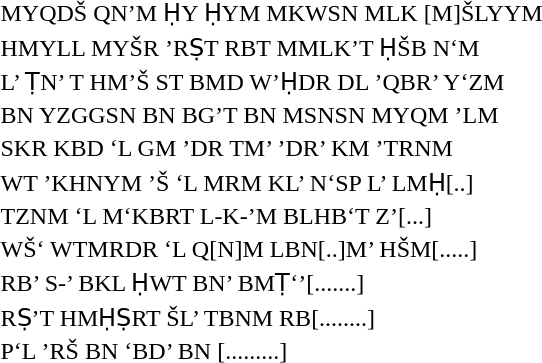<table>
<tr>
<td>MYQDŠ QN’M ḤY ḤYM MKWSN MLK [M]ŠLYYM</td>
</tr>
<tr>
<td>HMYLL MYŠR ’RṢT RBT MMLK’T ḤŠB N‘M</td>
</tr>
<tr>
<td>L’ ṬN’ T HM’Š ST BMD W’ḤDR DL ’QBR’ Y‘ZM</td>
</tr>
<tr>
<td>BN YZGGSN BN BG’T BN MSNSN MYQM ’LM</td>
</tr>
<tr>
<td>SKR KBD ‘L GM ’DR TM’ ’DR’ KM ’TRNM</td>
</tr>
<tr>
<td>WT ’KHNYM ’Š ‘L MRM KL’ N‘SP L’ LMḤ[..]</td>
</tr>
<tr>
<td>TZNM ‘L M‘KBRT L-K-’M BLHB‘T Z’[...]</td>
</tr>
<tr>
<td>WŠ‘ WTMRDR ‘L Q[N]M LBN[..]M’ HŠM[.....]</td>
</tr>
<tr>
<td>RB’ S-’ BKL ḤWT BN’ BMṬ‘’[.......]</td>
</tr>
<tr>
<td>RṢ’T HMḤṢRT ŠL’ TBNM RB[........]</td>
</tr>
<tr>
<td>P‘L ’RŠ BN ‘BD’ BN [.........]</td>
</tr>
</table>
